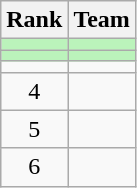<table class=wikitable style="text-align:center;">
<tr>
<th>Rank</th>
<th>Team</th>
</tr>
<tr bgcolor=bbf3bb>
<td></td>
<td align=left></td>
</tr>
<tr bgcolor=bbf3bb>
<td></td>
<td align=left></td>
</tr>
<tr>
<td></td>
<td align=left></td>
</tr>
<tr>
<td>4</td>
<td align=left></td>
</tr>
<tr>
<td>5</td>
<td align=left></td>
</tr>
<tr>
<td>6</td>
<td align=left></td>
</tr>
</table>
